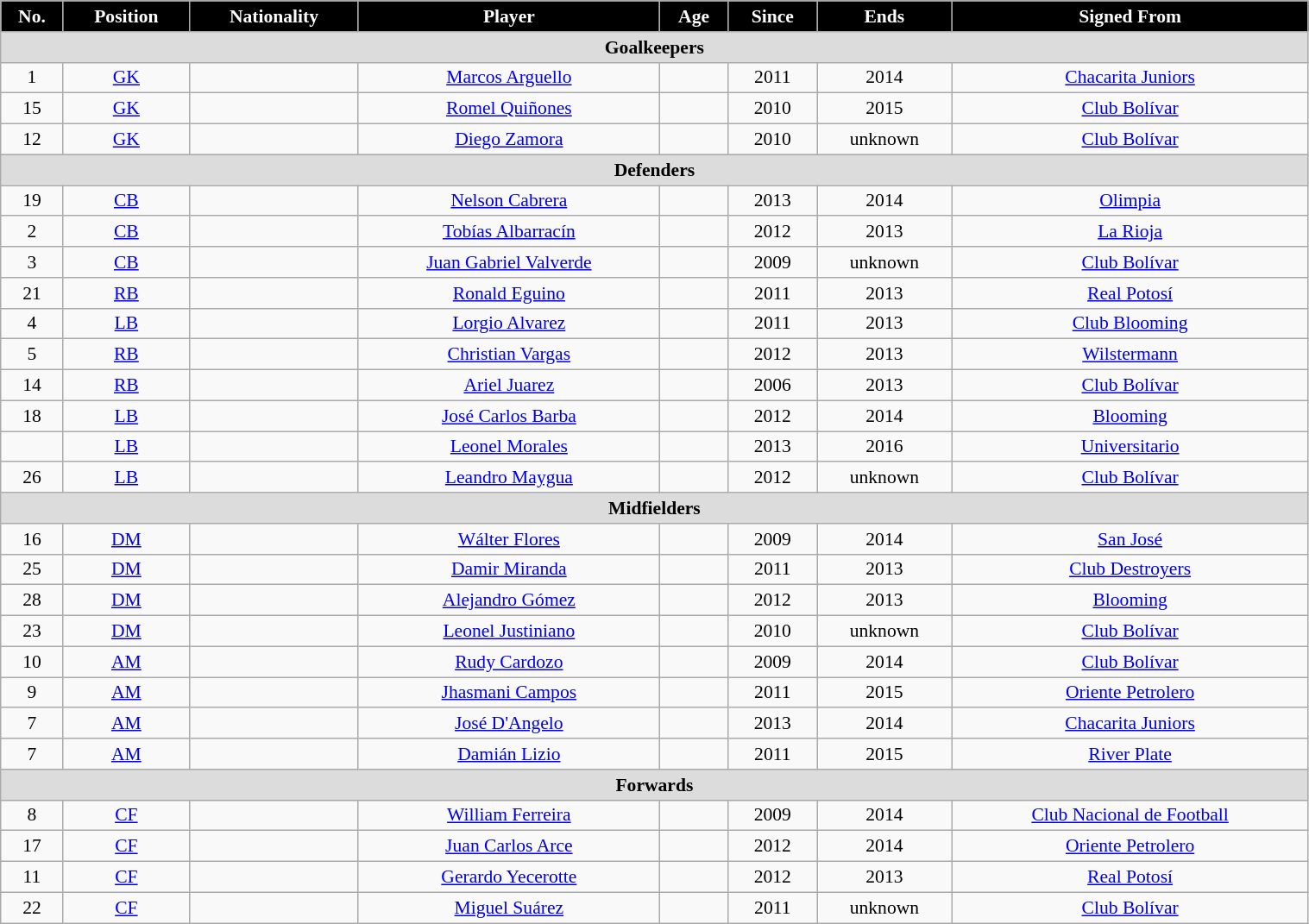<table class="wikitable" style="text-align: center; font-size:90%" width=80%>
<tr>
<th style="background: #000000; color:white" align=right>No.</th>
<th style="background: #000000; color:white" align=right>Position</th>
<th style="background: #000000; color:white" align=right>Nationality</th>
<th style="background: #000000; color:white" align=right>Player</th>
<th style="background: #000000; color:white" align=right>Age</th>
<th style="background: #000000; color:white" align=right>Since</th>
<th style="background: #000000; color:white" align=right>Ends</th>
<th style="background: #000000; color:white" align=right>Signed From</th>
</tr>
<tr>
<th colspan=15 style="background: #DCDCDC" align=right>Goalkeepers</th>
</tr>
<tr>
<td>1</td>
<td><a href='#'>GK</a></td>
<td></td>
<td><a href='#'>Marcos Arguello</a></td>
<td></td>
<td>2011</td>
<td>2014</td>
<td> <a href='#'>Chacarita Juniors</a></td>
</tr>
<tr>
<td>15</td>
<td><a href='#'>GK</a></td>
<td></td>
<td><a href='#'>Romel Quiñones</a></td>
<td></td>
<td>2010</td>
<td>2015</td>
<td> <a href='#'>Club Bolívar</a></td>
</tr>
<tr>
<td>12</td>
<td><a href='#'>GK</a></td>
<td></td>
<td><a href='#'>Diego Zamora</a></td>
<td></td>
<td>2010</td>
<td>unknown</td>
<td> <a href='#'>Club Bolívar</a></td>
</tr>
<tr>
<th colspan=15 style="background: #DCDCDC" align=right>Defenders</th>
</tr>
<tr>
<td>19</td>
<td><a href='#'>CB</a></td>
<td></td>
<td><a href='#'>Nelson Cabrera</a></td>
<td></td>
<td>2013</td>
<td>2014</td>
<td> <a href='#'>Olimpia</a></td>
</tr>
<tr>
<td>2</td>
<td><a href='#'>CB</a></td>
<td></td>
<td><a href='#'>Tobías Albarracín</a></td>
<td></td>
<td>2012</td>
<td>2013</td>
<td> <a href='#'>La Rioja</a></td>
</tr>
<tr>
<td>3</td>
<td><a href='#'>CB</a></td>
<td></td>
<td><a href='#'>Juan Gabriel Valverde</a></td>
<td></td>
<td>2009</td>
<td>unknown</td>
<td> <a href='#'>Club Bolívar</a></td>
</tr>
<tr>
<td>21</td>
<td><a href='#'>RB</a></td>
<td></td>
<td><a href='#'>Ronald Eguino</a></td>
<td></td>
<td>2011</td>
<td>2013</td>
<td> <a href='#'>Real Potosí</a></td>
</tr>
<tr>
<td>4</td>
<td><a href='#'>LB</a></td>
<td></td>
<td><a href='#'>Lorgio Alvarez</a></td>
<td></td>
<td>2011</td>
<td>2013</td>
<td> <a href='#'>Club Blooming</a></td>
</tr>
<tr>
<td>5</td>
<td><a href='#'>RB</a></td>
<td></td>
<td><a href='#'>Christian Vargas</a></td>
<td></td>
<td>2012</td>
<td>2013</td>
<td> <a href='#'>Wilstermann</a></td>
</tr>
<tr>
<td>14</td>
<td><a href='#'>RB</a></td>
<td></td>
<td><a href='#'>Ariel Juarez</a></td>
<td></td>
<td>2006</td>
<td>2013</td>
<td> <a href='#'>Club Bolívar</a></td>
</tr>
<tr>
<td>18</td>
<td><a href='#'>LB</a></td>
<td></td>
<td><a href='#'>José Carlos Barba</a></td>
<td></td>
<td>2012</td>
<td>2014</td>
<td> <a href='#'>Blooming</a></td>
</tr>
<tr>
<td></td>
<td><a href='#'>LB</a></td>
<td></td>
<td><a href='#'>Leonel Morales</a></td>
<td></td>
<td>2013</td>
<td>2016</td>
<td> <a href='#'>Universitario</a></td>
</tr>
<tr>
<td>26</td>
<td><a href='#'>LB</a></td>
<td></td>
<td><a href='#'>Leandro Maygua</a></td>
<td></td>
<td>2012</td>
<td>unknown</td>
<td> <a href='#'>Club Bolívar</a></td>
</tr>
<tr>
<th colspan=15 style="background: #DCDCDC" align=right>Midfielders</th>
</tr>
<tr>
<td>16</td>
<td><a href='#'>DM</a></td>
<td></td>
<td><a href='#'>Wálter Flores</a></td>
<td></td>
<td>2009</td>
<td>2014</td>
<td> <a href='#'>San José</a></td>
</tr>
<tr>
<td>25</td>
<td><a href='#'>DM</a></td>
<td></td>
<td><a href='#'>Damir Miranda</a></td>
<td></td>
<td>2011</td>
<td>2013</td>
<td> <a href='#'>Club Destroyers</a></td>
</tr>
<tr>
<td>28</td>
<td><a href='#'>DM</a></td>
<td></td>
<td><a href='#'>Alejandro Gómez</a></td>
<td></td>
<td>2012</td>
<td>2013</td>
<td> <a href='#'>Blooming</a></td>
</tr>
<tr>
<td>23</td>
<td><a href='#'>DM</a></td>
<td></td>
<td><a href='#'>Leonel Justiniano</a></td>
<td></td>
<td>2010</td>
<td>unknown</td>
<td> <a href='#'>Club Bolívar</a></td>
</tr>
<tr>
<td>10</td>
<td><a href='#'>AM</a></td>
<td></td>
<td><a href='#'>Rudy Cardozo</a></td>
<td></td>
<td>2009</td>
<td>2014</td>
<td> <a href='#'>Club Bolívar</a></td>
</tr>
<tr>
<td>9</td>
<td><a href='#'>AM</a></td>
<td></td>
<td><a href='#'>Jhasmani Campos</a></td>
<td></td>
<td>2011</td>
<td>2015</td>
<td> <a href='#'>Oriente Petrolero</a></td>
</tr>
<tr>
<td>7</td>
<td><a href='#'>AM</a></td>
<td></td>
<td><a href='#'>José D'Angelo</a></td>
<td></td>
<td>2013</td>
<td>2014</td>
<td> <a href='#'>Chacarita Juniors</a></td>
</tr>
<tr>
<td>7</td>
<td><a href='#'>AM</a></td>
<td></td>
<td><a href='#'>Damián Lizio</a></td>
<td></td>
<td>2011</td>
<td>2015</td>
<td> <a href='#'>River Plate</a></td>
</tr>
<tr>
<th colspan=15 style="background: #DCDCDC" align=right>Forwards</th>
</tr>
<tr>
<td>8</td>
<td><a href='#'>CF</a></td>
<td></td>
<td><a href='#'>William Ferreira</a></td>
<td></td>
<td>2009</td>
<td>2014</td>
<td> <a href='#'>Club Nacional de Football</a></td>
</tr>
<tr>
<td>17</td>
<td><a href='#'>CF</a></td>
<td></td>
<td><a href='#'>Juan Carlos Arce</a></td>
<td></td>
<td>2012</td>
<td>2014</td>
<td> <a href='#'>Oriente Petrolero</a></td>
</tr>
<tr>
<td>11</td>
<td><a href='#'>CF</a></td>
<td></td>
<td><a href='#'>Gerardo Yecerotte</a></td>
<td></td>
<td>2012</td>
<td>2013</td>
<td> <a href='#'>Real Potosí</a></td>
</tr>
<tr>
<td>22</td>
<td><a href='#'>CF</a></td>
<td></td>
<td><a href='#'>Miguel Suárez</a></td>
<td></td>
<td>2011</td>
<td>unknown</td>
<td> <a href='#'>Club Bolívar</a></td>
</tr>
</table>
